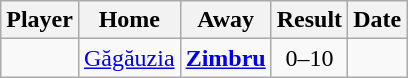<table class="wikitable sortable">
<tr>
<th>Player</th>
<th>Home</th>
<th>Away</th>
<th style="text-align:center">Result</th>
<th>Date</th>
</tr>
<tr>
<td> </td>
<td><a href='#'>Găgăuzia</a></td>
<td><strong><a href='#'>Zimbru</a></strong></td>
<td style="text-align:center;">0–10</td>
<td></td>
</tr>
</table>
